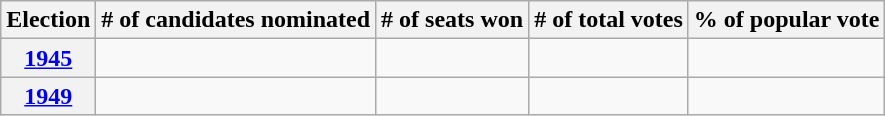<table class="wikitable">
<tr>
<th>Election</th>
<th># of candidates nominated</th>
<th># of seats won</th>
<th># of total votes</th>
<th>% of popular vote</th>
</tr>
<tr>
<th><a href='#'>1945</a></th>
<td></td>
<td></td>
<td></td>
<td></td>
</tr>
<tr>
<th><a href='#'>1949</a></th>
<td></td>
<td></td>
<td></td>
<td></td>
</tr>
</table>
